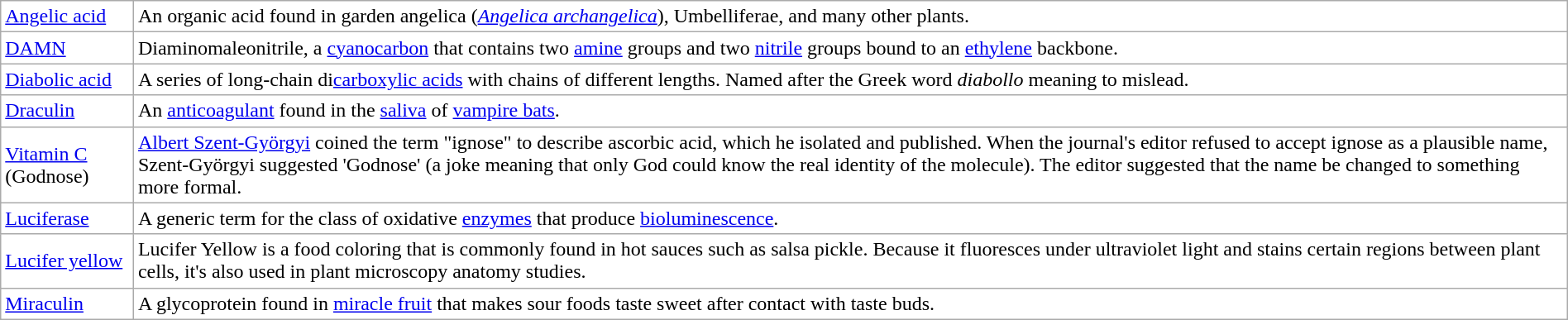<table class="wikitable" style="margin:auto; background:white;">
<tr>
<td valign="top"><a href='#'>Angelic acid</a></td>
<td valign="top"> An organic acid found in garden angelica (<em><a href='#'>Angelica archangelica</a></em>), Umbelliferae, and many other plants.</td>
</tr>
<tr>
<td valign="top"><a href='#'>DAMN</a></td>
<td> Diaminomaleonitrile, a <a href='#'>cyanocarbon</a> that contains two <a href='#'>amine</a> groups and two <a href='#'>nitrile</a> groups bound to an <a href='#'>ethylene</a> backbone.</td>
</tr>
<tr>
<td valign="top"><a href='#'>Diabolic acid</a></td>
<td valign="top">A series of long-chain di<a href='#'>carboxylic acids</a> with chains of different lengths. Named after the Greek word <em>diabollo</em> meaning to mislead.</td>
</tr>
<tr>
<td valign="top"><a href='#'>Draculin</a></td>
<td valign="top">An <a href='#'>anticoagulant</a> found in the <a href='#'>saliva</a> of <a href='#'>vampire bats</a>.</td>
</tr>
<tr>
<td><a href='#'>Vitamin C</a> (Godnose)</td>
<td><a href='#'>Albert Szent-Györgyi</a> coined the term "ignose" to describe ascorbic acid, which he isolated and published. When the journal's editor refused to accept ignose as a plausible name, Szent-Györgyi suggested 'Godnose' (a joke meaning that only God could know the real identity of the molecule). The editor suggested that the name be changed to something more formal.</td>
</tr>
<tr>
<td><a href='#'>Luciferase</a></td>
<td>A generic term for the class of oxidative <a href='#'>enzymes</a> that produce <a href='#'>bioluminescence</a>.</td>
</tr>
<tr>
<td><a href='#'>Lucifer yellow</a></td>
<td>Lucifer Yellow is a food coloring that is commonly found in hot sauces such as salsa pickle. Because it fluoresces under ultraviolet light and stains certain regions between plant cells, it's also used in plant microscopy anatomy studies.</td>
</tr>
<tr>
<td valign="top"><a href='#'>Miraculin</a></td>
<td valign="top">A glycoprotein found in <a href='#'>miracle fruit</a> that makes sour foods taste sweet after contact with taste buds.</td>
</tr>
</table>
